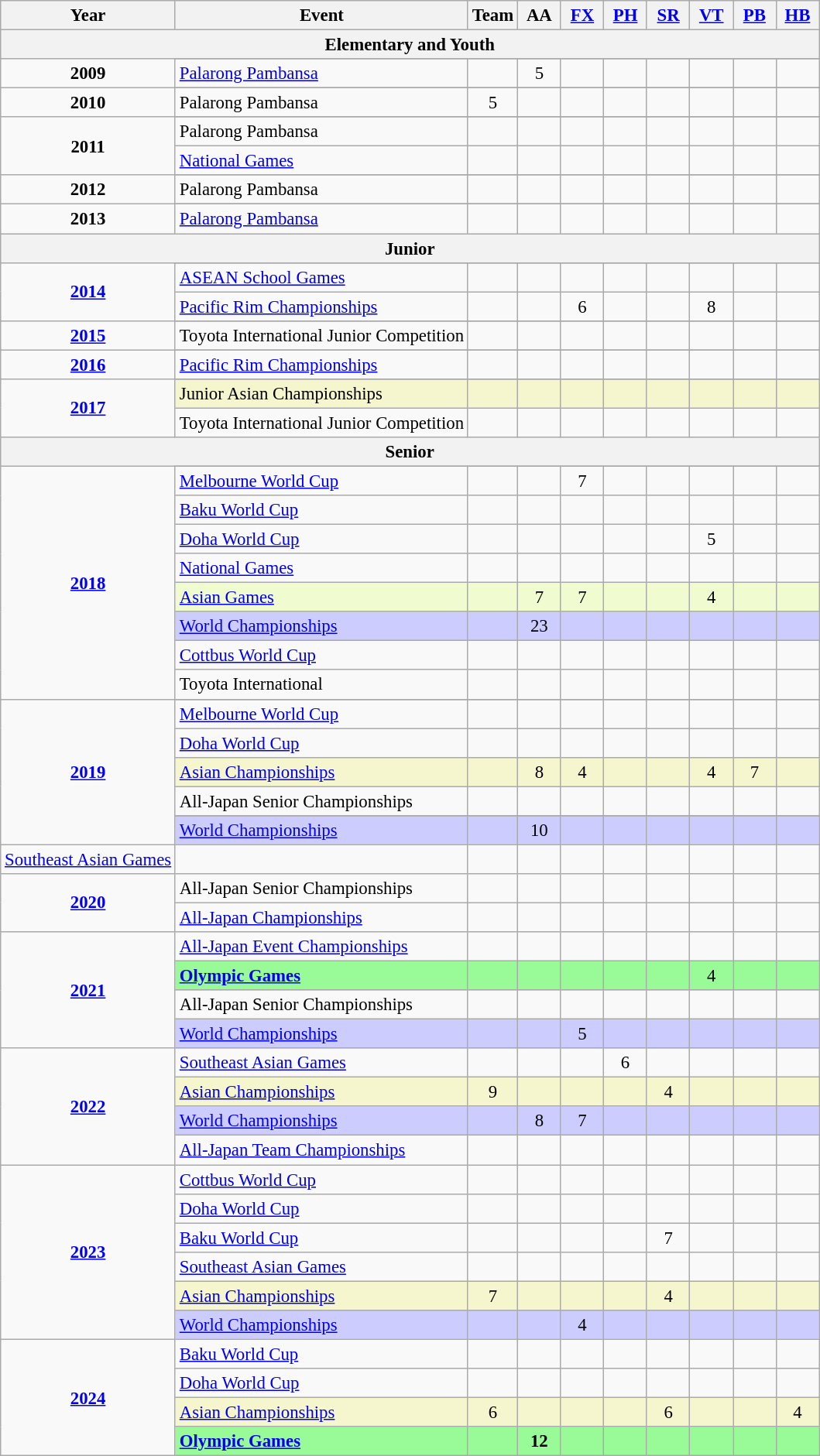<table class="wikitable" style="text-align:center; font-size:95%;">
<tr>
<th align=center>Year</th>
<th align=center>Event</th>
<th style="width:30px;">Team</th>
<th style="width:30px;">AA</th>
<th style="width:30px;"><a href='#'>FX</a></th>
<th style="width:30px;"><a href='#'>PH</a></th>
<th style="width:30px;"><a href='#'>SR</a></th>
<th style="width:30px;"><a href='#'>VT</a></th>
<th style="width:30px;"><a href='#'>PB</a></th>
<th style="width:30px;"><a href='#'>HB</a></th>
</tr>
<tr>
<th colspan="10">Elementary and Youth</th>
</tr>
<tr>
<td rowspan="2"><strong>2009</strong></td>
</tr>
<tr>
<td align=left><a href='#'>Palarong Pambansa</a></td>
<td></td>
<td>5</td>
<td></td>
<td></td>
<td></td>
<td></td>
<td></td>
<td></td>
</tr>
<tr>
<td rowspan="2"><strong>2010</strong></td>
</tr>
<tr>
<td align=left>Palarong Pambansa</td>
<td>5</td>
<td></td>
<td></td>
<td></td>
<td></td>
<td></td>
<td></td>
<td></td>
</tr>
<tr>
<td rowspan="3"><strong>2011</strong></td>
</tr>
<tr>
<td align=left>Palarong Pambansa</td>
<td></td>
<td></td>
<td></td>
<td></td>
<td></td>
<td></td>
<td></td>
<td></td>
</tr>
<tr>
<td align=left><a href='#'>National Games</a></td>
<td></td>
<td></td>
<td></td>
<td></td>
<td></td>
<td></td>
<td></td>
<td></td>
</tr>
<tr>
<td rowspan="2"><strong>2012</strong></td>
</tr>
<tr>
<td align=left>Palarong Pambansa</td>
<td></td>
<td></td>
<td></td>
<td></td>
<td></td>
<td></td>
<td></td>
<td></td>
</tr>
<tr>
<td rowspan="2"><strong>2013</strong></td>
</tr>
<tr>
<td align=left><a href='#'>Palarong Pambansa</a></td>
<td></td>
<td></td>
<td></td>
<td></td>
<td></td>
<td></td>
<td></td>
<td></td>
</tr>
<tr>
<th colspan="10">Junior</th>
</tr>
<tr>
<td rowspan="3"><strong><a href='#'>2014</a></strong></td>
</tr>
<tr>
<td align=left><a href='#'>ASEAN School Games</a></td>
<td></td>
<td></td>
<td></td>
<td></td>
<td></td>
<td></td>
<td></td>
<td></td>
</tr>
<tr>
<td align=left><a href='#'>Pacific Rim Championships</a></td>
<td></td>
<td></td>
<td>6</td>
<td></td>
<td></td>
<td>8</td>
<td></td>
<td></td>
</tr>
<tr>
<td rowspan="2"><strong><a href='#'>2015</a></strong></td>
</tr>
<tr>
<td align=left>Toyota International Junior Competition</td>
<td></td>
<td></td>
<td></td>
<td></td>
<td></td>
<td></td>
<td></td>
<td></td>
</tr>
<tr>
<td rowspan="2"><strong><a href='#'>2016</a></strong></td>
</tr>
<tr>
<td align=left><a href='#'>Pacific Rim Championships</a></td>
<td></td>
<td></td>
<td></td>
<td></td>
<td></td>
<td></td>
<td></td>
<td></td>
</tr>
<tr>
<td rowspan="3"><strong><a href='#'>2017</a></strong></td>
</tr>
<tr style="background:#F5F6CE;">
<td align=left>Junior Asian Championships</td>
<td></td>
<td></td>
<td></td>
<td></td>
<td></td>
<td></td>
<td></td>
<td></td>
</tr>
<tr>
<td align=left>Toyota International Junior Competition</td>
<td></td>
<td></td>
<td></td>
<td></td>
<td></td>
<td></td>
<td></td>
<td></td>
</tr>
<tr>
<th colspan="10">Senior</th>
</tr>
<tr>
<td rowspan="9"><strong><a href='#'>2018</a></strong></td>
</tr>
<tr>
<td align=left><a href='#'>Melbourne World Cup</a></td>
<td></td>
<td></td>
<td>7</td>
<td></td>
<td></td>
<td></td>
<td></td>
<td></td>
</tr>
<tr>
<td align=left><a href='#'>Baku World Cup</a></td>
<td></td>
<td></td>
<td></td>
<td></td>
<td></td>
<td></td>
<td></td>
<td></td>
</tr>
<tr>
<td align=left><a href='#'>Doha World Cup</a></td>
<td></td>
<td></td>
<td></td>
<td></td>
<td></td>
<td>5</td>
<td></td>
<td></td>
</tr>
<tr>
<td align=left><a href='#'>National Games</a></td>
<td></td>
<td></td>
<td></td>
<td></td>
<td></td>
<td></td>
<td></td>
<td></td>
</tr>
<tr bgcolor=#f0fccf>
<td align=left><a href='#'>Asian Games</a></td>
<td></td>
<td>7</td>
<td>7</td>
<td></td>
<td></td>
<td>4</td>
<td></td>
<td></td>
</tr>
<tr bgcolor="#CCCCFF">
<td align="left"><a href='#'>World Championships</a></td>
<td></td>
<td>23</td>
<td></td>
<td></td>
<td></td>
<td></td>
<td></td>
<td></td>
</tr>
<tr>
<td align=left><a href='#'>Cottbus World Cup</a></td>
<td></td>
<td></td>
<td></td>
<td></td>
<td></td>
<td></td>
<td></td>
<td></td>
</tr>
<tr>
<td align="left">Toyota International</td>
<td></td>
<td></td>
<td></td>
<td></td>
<td></td>
<td></td>
<td></td>
<td></td>
</tr>
<tr>
<td rowspan="7" align="center"><strong><a href='#'>2019</a></strong></td>
</tr>
<tr>
<td align=left><a href='#'>Melbourne World Cup</a></td>
<td></td>
<td></td>
<td></td>
<td></td>
<td></td>
<td></td>
<td></td>
<td></td>
</tr>
<tr>
<td align=left><a href='#'>Doha World Cup</a></td>
<td></td>
<td></td>
<td></td>
<td></td>
<td></td>
<td></td>
<td></td>
<td></td>
</tr>
<tr style="background:#F5F6CE;">
<td align=left><a href='#'>Asian Championships</a></td>
<td></td>
<td>8</td>
<td>4</td>
<td></td>
<td></td>
<td>4</td>
<td>7</td>
<td></td>
</tr>
<tr>
<td align=left>All-Japan Senior Championships</td>
<td></td>
<td></td>
<td></td>
<td></td>
<td></td>
<td></td>
<td></td>
<td></td>
</tr>
<tr>
</tr>
<tr bgcolor="#CCCCFF">
<td align="left"><a href='#'>World Championships</a></td>
<td></td>
<td>10</td>
<td></td>
<td></td>
<td></td>
<td></td>
<td></td>
<td></td>
</tr>
<tr>
<td align=left><a href='#'>Southeast Asian Games</a></td>
<td></td>
<td></td>
<td></td>
<td></td>
<td></td>
<td></td>
<td></td>
<td></td>
</tr>
<tr>
<td rowspan="2" align="center"><strong><a href='#'>2020</a></strong></td>
<td align=left>All-Japan Senior Championships</td>
<td></td>
<td></td>
<td></td>
<td></td>
<td></td>
<td></td>
<td></td>
<td></td>
</tr>
<tr>
<td align=left><a href='#'>All-Japan Championships</a></td>
<td></td>
<td></td>
<td></td>
<td></td>
<td></td>
<td></td>
<td></td>
<td></td>
</tr>
<tr>
<td rowspan="4"><strong><a href='#'>2021</a></strong></td>
<td align=left><a href='#'>All-Japan Event Championships</a></td>
<td></td>
<td></td>
<td></td>
<td></td>
<td></td>
<td></td>
<td></td>
<td></td>
</tr>
<tr bgcolor="#98FB98">
<td align="left"><strong><a href='#'>Olympic Games</a></strong></td>
<td></td>
<td></td>
<td></td>
<td></td>
<td></td>
<td>4</td>
<td></td>
<td></td>
</tr>
<tr>
<td align=left>All-Japan Senior Championships</td>
<td></td>
<td></td>
<td></td>
<td></td>
<td></td>
<td></td>
<td></td>
<td></td>
</tr>
<tr bgcolor=#CCCCFF>
<td align=left><a href='#'>World Championships</a></td>
<td></td>
<td></td>
<td>5</td>
<td></td>
<td></td>
<td></td>
<td></td>
<td></td>
</tr>
<tr>
<td rowspan="4"><strong><a href='#'>2022</a></strong></td>
<td align=left><a href='#'>Southeast Asian Games</a></td>
<td></td>
<td></td>
<td></td>
<td>6</td>
<td></td>
<td></td>
<td></td>
<td></td>
</tr>
<tr bgcolor=#F5F6CE>
<td align=left><a href='#'>Asian Championships</a></td>
<td>9</td>
<td></td>
<td></td>
<td></td>
<td>4</td>
<td></td>
<td></td>
<td></td>
</tr>
<tr bgcolor=#CCCCFF>
<td align=left><a href='#'>World Championships</a></td>
<td></td>
<td>8</td>
<td>7</td>
<td></td>
<td></td>
<td></td>
<td></td>
<td></td>
</tr>
<tr>
<td align=left><a href='#'>All-Japan Team Championships</a></td>
<td></td>
<td></td>
<td></td>
<td></td>
<td></td>
<td></td>
<td></td>
<td></td>
</tr>
<tr>
<td rowspan="6"><strong><a href='#'>2023</a></strong></td>
<td align=left><a href='#'>Cottbus World Cup</a></td>
<td></td>
<td></td>
<td></td>
<td></td>
<td></td>
<td></td>
<td></td>
<td></td>
</tr>
<tr>
<td align=left><a href='#'>Doha World Cup</a></td>
<td></td>
<td></td>
<td></td>
<td></td>
<td></td>
<td></td>
<td></td>
<td></td>
</tr>
<tr>
<td align=left><a href='#'>Baku World Cup</a></td>
<td></td>
<td></td>
<td></td>
<td></td>
<td>7</td>
<td></td>
<td></td>
<td></td>
</tr>
<tr>
<td align=left><a href='#'>Southeast Asian Games</a></td>
<td></td>
<td></td>
<td></td>
<td></td>
<td></td>
<td></td>
<td></td>
<td></td>
</tr>
<tr bgcolor=#F5F6CE>
<td align=left><a href='#'>Asian Championships</a></td>
<td>7</td>
<td></td>
<td></td>
<td></td>
<td>4</td>
<td></td>
<td></td>
<td></td>
</tr>
<tr bgcolor=#CCCCFF>
<td align=left><a href='#'>World Championships</a></td>
<td></td>
<td></td>
<td>4</td>
<td></td>
<td></td>
<td></td>
<td></td>
<td></td>
</tr>
<tr>
<td rowspan="4"><strong><a href='#'>2024</a></strong></td>
<td align=left><a href='#'>Baku World Cup</a></td>
<td></td>
<td></td>
<td></td>
<td></td>
<td></td>
<td></td>
<td></td>
<td></td>
</tr>
<tr>
<td align=left><a href='#'>Doha World Cup</a></td>
<td></td>
<td></td>
<td></td>
<td></td>
<td></td>
<td></td>
<td></td>
<td></td>
</tr>
<tr bgcolor=#F5F6CE>
<td align=left><a href='#'>Asian Championships</a></td>
<td>6</td>
<td></td>
<td></td>
<td></td>
<td>6</td>
<td></td>
<td></td>
<td>4</td>
</tr>
<tr bgcolor="#98FB98">
<td align="left"><strong><a href='#'>Olympic Games</a></strong></td>
<td></td>
<td><strong>12</strong></td>
<td></td>
<td></td>
<td></td>
<td></td>
<td></td>
<td></td>
</tr>
</table>
